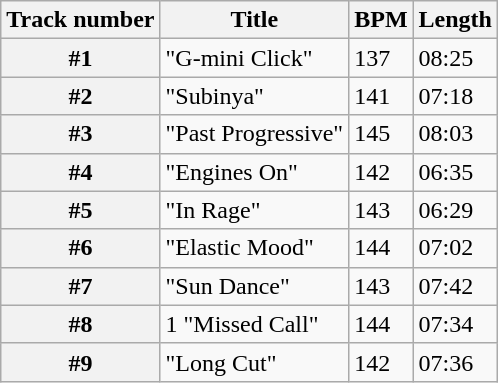<table border="1" class="wikitable">
<tr>
<th>Track number</th>
<th>Title</th>
<th>BPM</th>
<th>Length</th>
</tr>
<tr>
<th>#1</th>
<td>"G-mini Click"</td>
<td>137</td>
<td>08:25</td>
</tr>
<tr>
<th>#2</th>
<td>"Subinya"</td>
<td>141</td>
<td>07:18</td>
</tr>
<tr>
<th>#3</th>
<td>"Past Progressive"</td>
<td>145</td>
<td>08:03</td>
</tr>
<tr>
<th>#4</th>
<td>"Engines On"</td>
<td>142</td>
<td>06:35</td>
</tr>
<tr>
<th>#5</th>
<td>"In Rage"</td>
<td>143</td>
<td>06:29</td>
</tr>
<tr>
<th>#6</th>
<td>"Elastic Mood"</td>
<td>144</td>
<td>07:02</td>
</tr>
<tr>
<th>#7</th>
<td>"Sun Dance"</td>
<td>143</td>
<td>07:42</td>
</tr>
<tr>
<th>#8</th>
<td>1 "Missed Call"</td>
<td>144</td>
<td>07:34</td>
</tr>
<tr>
<th>#9</th>
<td>"Long Cut"</td>
<td>142</td>
<td>07:36</td>
</tr>
</table>
